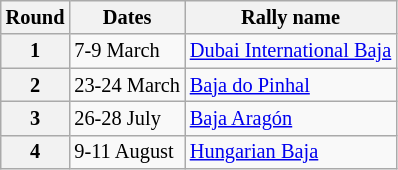<table class="wikitable" style="font-size: 85%">
<tr>
<th>Round</th>
<th>Dates</th>
<th>Rally name</th>
</tr>
<tr>
<th>1</th>
<td>7-9 March</td>
<td> <a href='#'>Dubai International Baja</a></td>
</tr>
<tr>
<th>2</th>
<td>23-24 March</td>
<td> <a href='#'>Baja do Pinhal</a></td>
</tr>
<tr>
<th>3</th>
<td>26-28 July</td>
<td> <a href='#'>Baja Aragón</a></td>
</tr>
<tr>
<th>4</th>
<td>9-11 August</td>
<td> <a href='#'>Hungarian Baja</a></td>
</tr>
</table>
